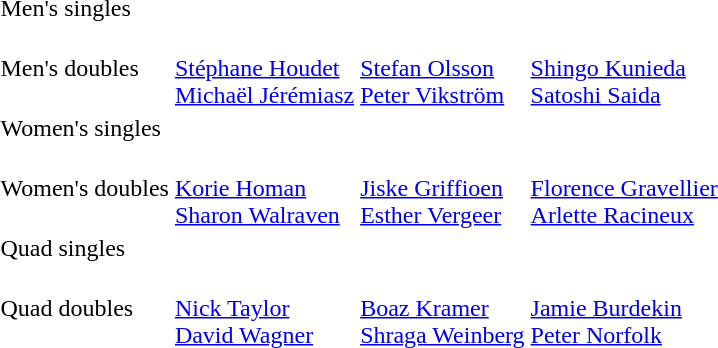<table>
<tr>
<td>Men's singles<br></td>
<td></td>
<td></td>
<td></td>
</tr>
<tr>
<td>Men's doubles<br></td>
<td> <br> <a href='#'>Stéphane Houdet</a> <br> <a href='#'>Michaël Jérémiasz</a></td>
<td> <br> <a href='#'>Stefan Olsson</a> <br> <a href='#'>Peter Vikström</a></td>
<td> <br> <a href='#'>Shingo Kunieda</a> <br> <a href='#'>Satoshi Saida</a></td>
</tr>
<tr>
<td>Women's singles<br></td>
<td></td>
<td></td>
<td></td>
</tr>
<tr>
<td>Women's doubles<br></td>
<td> <br> <a href='#'>Korie Homan</a> <br> <a href='#'>Sharon Walraven</a></td>
<td> <br> <a href='#'>Jiske Griffioen</a> <br> <a href='#'>Esther Vergeer</a></td>
<td> <br> <a href='#'>Florence Gravellier</a> <br> <a href='#'>Arlette Racineux</a></td>
</tr>
<tr>
<td>Quad singles<br></td>
<td></td>
<td></td>
<td></td>
</tr>
<tr>
<td>Quad doubles<br></td>
<td> <br> <a href='#'>Nick Taylor</a> <br> <a href='#'>David Wagner</a></td>
<td> <br> <a href='#'>Boaz Kramer</a> <br> <a href='#'>Shraga Weinberg</a></td>
<td> <br> <a href='#'>Jamie Burdekin</a> <br> <a href='#'>Peter Norfolk</a></td>
</tr>
</table>
